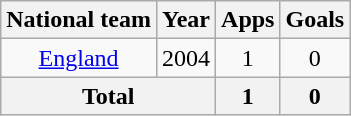<table class=wikitable style="text-align: center;">
<tr>
<th>National team</th>
<th>Year</th>
<th>Apps</th>
<th>Goals</th>
</tr>
<tr>
<td><a href='#'>England</a></td>
<td>2004</td>
<td>1</td>
<td>0</td>
</tr>
<tr>
<th colspan=2>Total</th>
<th>1</th>
<th>0</th>
</tr>
</table>
